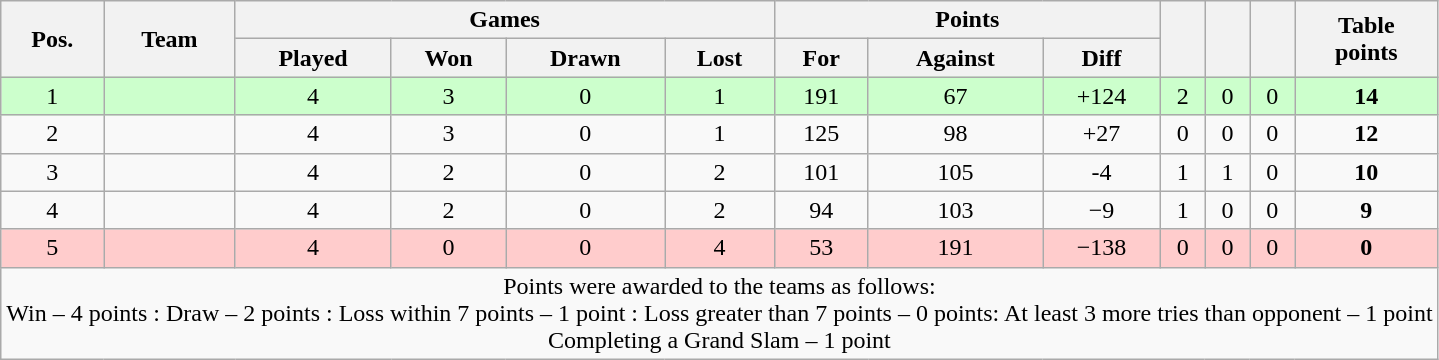<table class="wikitable" style="text-align:center">
<tr>
<th rowspan="2">Pos.</th>
<th rowspan="2">Team</th>
<th colspan="4">Games</th>
<th colspan="3">Points</th>
<th rowspan="2"></th>
<th rowspan="2"></th>
<th rowspan="2"></th>
<th rowspan="2">Table<br>points</th>
</tr>
<tr>
<th>Played</th>
<th>Won</th>
<th>Drawn</th>
<th>Lost</th>
<th>For</th>
<th>Against</th>
<th>Diff</th>
</tr>
<tr style="background:#cfc">
<td>1</td>
<td align=left></td>
<td>4</td>
<td>3</td>
<td>0</td>
<td>1</td>
<td>191</td>
<td>67</td>
<td>+124</td>
<td>2</td>
<td>0</td>
<td>0</td>
<td><strong>14</strong></td>
</tr>
<tr>
<td>2</td>
<td align=left></td>
<td>4</td>
<td>3</td>
<td>0</td>
<td>1</td>
<td>125</td>
<td>98</td>
<td>+27</td>
<td>0</td>
<td>0</td>
<td>0</td>
<td><strong>12</strong></td>
</tr>
<tr>
<td>3</td>
<td align=left></td>
<td>4</td>
<td>2</td>
<td>0</td>
<td>2</td>
<td>101</td>
<td>105</td>
<td>-4</td>
<td>1</td>
<td>1</td>
<td>0</td>
<td><strong>10</strong></td>
</tr>
<tr>
<td>4</td>
<td align=left></td>
<td>4</td>
<td>2</td>
<td>0</td>
<td>2</td>
<td>94</td>
<td>103</td>
<td>−9</td>
<td>1</td>
<td>0</td>
<td>0</td>
<td><strong>9</strong></td>
</tr>
<tr style="background:#fcc">
<td>5</td>
<td align=left></td>
<td>4</td>
<td>0</td>
<td>0</td>
<td>4</td>
<td>53</td>
<td>191</td>
<td>−138</td>
<td>0</td>
<td>0</td>
<td>0</td>
<td><strong>0</strong></td>
</tr>
<tr>
<td colspan="13">Points were awarded to the teams as follows:<br>Win – 4 points : Draw – 2 points : Loss within 7 points – 1 point : Loss greater than 7 points – 0 points: At least 3 more tries than opponent – 1 point<br>Completing a Grand Slam – 1 point</td>
</tr>
</table>
